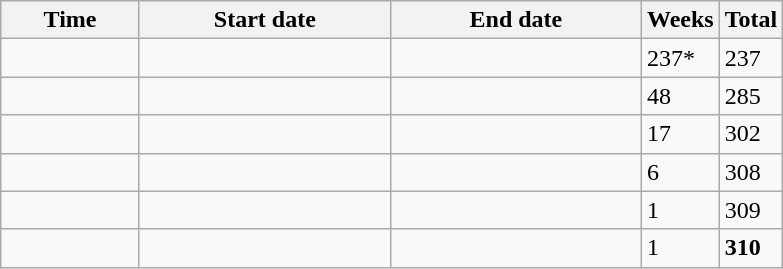<table class="sortable wikitable">
<tr>
<th width=85>Time</th>
<th width=160>Start date</th>
<th width=160>End date</th>
<th>Weeks</th>
<th>Total</th>
</tr>
<tr>
<td></td>
<td></td>
<td></td>
<td>237*</td>
<td>237</td>
</tr>
<tr>
<td></td>
<td></td>
<td></td>
<td>48</td>
<td>285</td>
</tr>
<tr>
<td></td>
<td></td>
<td></td>
<td>17</td>
<td>302</td>
</tr>
<tr>
<td></td>
<td></td>
<td></td>
<td>6</td>
<td>308</td>
</tr>
<tr>
<td></td>
<td></td>
<td></td>
<td>1</td>
<td>309</td>
</tr>
<tr>
<td></td>
<td></td>
<td></td>
<td>1</td>
<td><strong>310</strong></td>
</tr>
</table>
